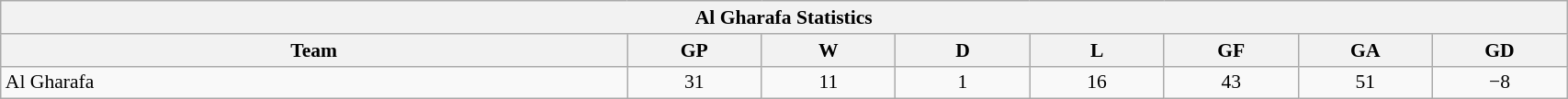<table class="wikitable" style="width:90%; text-align:center; font-size: 90%;">
<tr>
<th colspan=8>Al Gharafa Statistics</th>
</tr>
<tr>
<th style="width:28%;">Team</th>
<th width=6%>GP</th>
<th width=6%>W</th>
<th width=6%>D</th>
<th width=6%>L</th>
<th width=6%>GF</th>
<th width=6%>GA</th>
<th width=6%>GD</th>
</tr>
<tr>
<td align=left> Al Gharafa</td>
<td>31</td>
<td>11</td>
<td>1</td>
<td>16</td>
<td>43</td>
<td>51</td>
<td>−8</td>
</tr>
</table>
